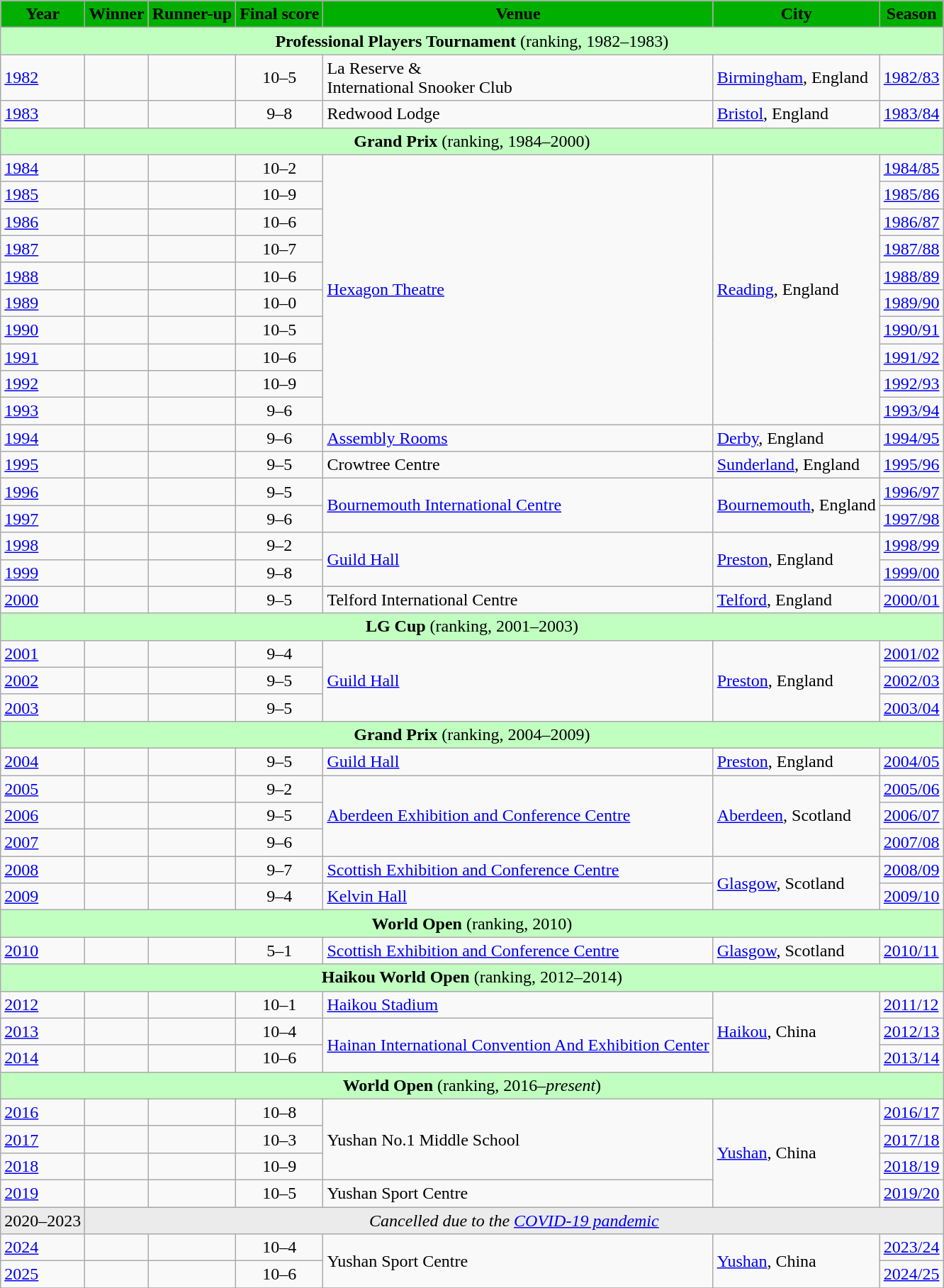<table class="wikitable">
<tr>
<th style="text-align: center; background-color: #00af00">Year</th>
<th style="text-align: center; background-color: #00af00">Winner</th>
<th style="text-align: center; background-color: #00af00">Runner-up</th>
<th style="text-align: center; background-color: #00af00">Final score</th>
<th style="text-align: center; background-color: #00af00">Venue</th>
<th style="text-align: center; background-color: #00af00">City</th>
<th style="text-align: center; background-color: #00af00">Season</th>
</tr>
<tr>
<td colspan=7 style="text-align: center; background-color: #c0ffc0"><strong>Professional Players Tournament</strong> (ranking, 1982–1983)</td>
</tr>
<tr>
<td><a href='#'>1982</a></td>
<td></td>
<td></td>
<td style="text-align: center">10–5</td>
<td>La Reserve &<br>International Snooker Club</td>
<td><a href='#'>Birmingham</a>, England</td>
<td><a href='#'>1982/83</a></td>
</tr>
<tr>
<td><a href='#'>1983</a></td>
<td></td>
<td></td>
<td style="text-align: center">9–8</td>
<td>Redwood Lodge</td>
<td><a href='#'>Bristol</a>, England</td>
<td><a href='#'>1983/84</a></td>
</tr>
<tr>
<td colspan=7 style="text-align: center; background-color: #c0ffc0"><strong>Grand Prix</strong> (ranking, 1984–2000)</td>
</tr>
<tr>
<td><a href='#'>1984</a></td>
<td></td>
<td></td>
<td style="text-align: center">10–2</td>
<td rowspan=10><a href='#'>Hexagon Theatre</a></td>
<td rowspan=10><a href='#'>Reading</a>, England</td>
<td><a href='#'>1984/85</a></td>
</tr>
<tr>
<td><a href='#'>1985</a></td>
<td></td>
<td></td>
<td style="text-align: center">10–9</td>
<td><a href='#'>1985/86</a></td>
</tr>
<tr>
<td><a href='#'>1986</a></td>
<td></td>
<td></td>
<td style="text-align: center">10–6</td>
<td><a href='#'>1986/87</a></td>
</tr>
<tr>
<td><a href='#'>1987</a></td>
<td></td>
<td></td>
<td style="text-align: center">10–7</td>
<td><a href='#'>1987/88</a></td>
</tr>
<tr>
<td><a href='#'>1988</a></td>
<td></td>
<td></td>
<td style="text-align: center">10–6</td>
<td><a href='#'>1988/89</a></td>
</tr>
<tr>
<td><a href='#'>1989</a></td>
<td></td>
<td></td>
<td style="text-align: center">10–0</td>
<td><a href='#'>1989/90</a></td>
</tr>
<tr>
<td><a href='#'>1990</a></td>
<td></td>
<td></td>
<td style="text-align: center">10–5</td>
<td><a href='#'>1990/91</a></td>
</tr>
<tr>
<td><a href='#'>1991</a></td>
<td></td>
<td></td>
<td style="text-align: center">10–6</td>
<td><a href='#'>1991/92</a></td>
</tr>
<tr>
<td><a href='#'>1992</a></td>
<td></td>
<td></td>
<td style="text-align: center">10–9</td>
<td><a href='#'>1992/93</a></td>
</tr>
<tr>
<td><a href='#'>1993</a></td>
<td></td>
<td></td>
<td style="text-align: center">9–6</td>
<td><a href='#'>1993/94</a></td>
</tr>
<tr>
<td><a href='#'>1994</a></td>
<td></td>
<td></td>
<td style="text-align: center">9–6</td>
<td><a href='#'>Assembly Rooms</a></td>
<td><a href='#'>Derby</a>, England</td>
<td><a href='#'>1994/95</a></td>
</tr>
<tr>
<td><a href='#'>1995</a></td>
<td></td>
<td></td>
<td style="text-align: center">9–5</td>
<td>Crowtree Centre</td>
<td><a href='#'>Sunderland</a>, England</td>
<td><a href='#'>1995/96</a></td>
</tr>
<tr>
<td><a href='#'>1996</a></td>
<td></td>
<td></td>
<td style="text-align: center">9–5</td>
<td rowspan=2><a href='#'>Bournemouth International Centre</a></td>
<td rowspan=2><a href='#'>Bournemouth</a>, England</td>
<td><a href='#'>1996/97</a></td>
</tr>
<tr>
<td><a href='#'>1997</a></td>
<td></td>
<td></td>
<td style="text-align: center">9–6</td>
<td><a href='#'>1997/98</a></td>
</tr>
<tr>
<td><a href='#'>1998</a></td>
<td></td>
<td></td>
<td style="text-align: center">9–2</td>
<td rowspan=2><a href='#'>Guild Hall</a></td>
<td rowspan=2><a href='#'>Preston</a>, England</td>
<td><a href='#'>1998/99</a></td>
</tr>
<tr>
<td><a href='#'>1999</a></td>
<td></td>
<td></td>
<td style="text-align: center">9–8</td>
<td><a href='#'>1999/00</a></td>
</tr>
<tr>
<td><a href='#'>2000</a></td>
<td></td>
<td></td>
<td style="text-align: center">9–5</td>
<td>Telford International Centre</td>
<td><a href='#'>Telford</a>, England</td>
<td><a href='#'>2000/01</a></td>
</tr>
<tr>
<td colspan=7 style="text-align: center; background-color: #c0ffc0"><strong>LG Cup</strong> (ranking, 2001–2003)</td>
</tr>
<tr>
<td><a href='#'>2001</a></td>
<td></td>
<td></td>
<td style="text-align: center">9–4</td>
<td rowspan=3><a href='#'>Guild Hall</a></td>
<td rowspan=3><a href='#'>Preston</a>, England</td>
<td><a href='#'>2001/02</a></td>
</tr>
<tr>
<td><a href='#'>2002</a></td>
<td></td>
<td></td>
<td style="text-align: center">9–5</td>
<td><a href='#'>2002/03</a></td>
</tr>
<tr>
<td><a href='#'>2003</a></td>
<td></td>
<td></td>
<td style="text-align: center">9–5</td>
<td><a href='#'>2003/04</a></td>
</tr>
<tr>
<td colspan=7 style="text-align: center; background-color: #c0ffc0"><strong>Grand Prix</strong> (ranking, 2004–2009)</td>
</tr>
<tr>
<td><a href='#'>2004</a></td>
<td></td>
<td></td>
<td style="text-align: center">9–5</td>
<td><a href='#'>Guild Hall</a></td>
<td><a href='#'>Preston</a>, England</td>
<td><a href='#'>2004/05</a></td>
</tr>
<tr>
<td><a href='#'>2005</a></td>
<td></td>
<td></td>
<td style="text-align: center">9–2</td>
<td rowspan=3><a href='#'>Aberdeen Exhibition and Conference Centre</a></td>
<td rowspan=3><a href='#'>Aberdeen</a>, Scotland</td>
<td><a href='#'>2005/06</a></td>
</tr>
<tr>
<td><a href='#'>2006</a></td>
<td></td>
<td></td>
<td style="text-align: center">9–5</td>
<td><a href='#'>2006/07</a></td>
</tr>
<tr>
<td><a href='#'>2007</a></td>
<td></td>
<td></td>
<td style="text-align: center">9–6</td>
<td><a href='#'>2007/08</a></td>
</tr>
<tr>
<td><a href='#'>2008</a></td>
<td></td>
<td></td>
<td style="text-align: center">9–7</td>
<td><a href='#'>Scottish Exhibition and Conference Centre</a></td>
<td rowspan=2><a href='#'>Glasgow</a>, Scotland</td>
<td><a href='#'>2008/09</a></td>
</tr>
<tr>
<td><a href='#'>2009</a></td>
<td></td>
<td></td>
<td style="text-align: center">9–4</td>
<td><a href='#'>Kelvin Hall</a></td>
<td><a href='#'>2009/10</a></td>
</tr>
<tr>
<td colspan=7 style="text-align: center; background-color: #c0ffc0"><strong>World Open</strong> (ranking, 2010)</td>
</tr>
<tr>
<td><a href='#'>2010</a></td>
<td></td>
<td></td>
<td style="text-align: center">5–1</td>
<td><a href='#'>Scottish Exhibition and Conference Centre</a></td>
<td><a href='#'>Glasgow</a>, Scotland</td>
<td><a href='#'>2010/11</a></td>
</tr>
<tr>
<td colspan=7 style="text-align: center; background-color: #c0ffc0"><strong>Haikou World Open</strong> (ranking, 2012–2014)</td>
</tr>
<tr>
<td><a href='#'>2012</a></td>
<td></td>
<td></td>
<td style="text-align: center">10–1</td>
<td><a href='#'>Haikou Stadium</a></td>
<td rowspan=3><a href='#'>Haikou</a>, China</td>
<td><a href='#'>2011/12</a></td>
</tr>
<tr>
<td><a href='#'>2013</a></td>
<td></td>
<td></td>
<td style="text-align: center">10–4</td>
<td rowspan=2><a href='#'>Hainan International Convention And Exhibition Center</a></td>
<td><a href='#'>2012/13</a></td>
</tr>
<tr>
<td><a href='#'>2014</a></td>
<td></td>
<td></td>
<td style="text-align: center">10–6</td>
<td><a href='#'>2013/14</a></td>
</tr>
<tr>
<td colspan=7 style="text-align: center; background-color: #c0ffc0"><strong>World Open</strong> (ranking, 2016–<em>present</em>)</td>
</tr>
<tr>
<td><a href='#'>2016</a></td>
<td></td>
<td></td>
<td style="text-align: center">10–8</td>
<td rowspan=3>Yushan No.1 Middle School</td>
<td rowspan=4><a href='#'>Yushan</a>, China</td>
<td><a href='#'>2016/17</a></td>
</tr>
<tr>
<td><a href='#'>2017</a></td>
<td></td>
<td></td>
<td style="text-align: center">10–3</td>
<td><a href='#'>2017/18</a></td>
</tr>
<tr>
<td><a href='#'>2018</a></td>
<td></td>
<td></td>
<td style="text-align: center">10–9</td>
<td><a href='#'>2018/19</a></td>
</tr>
<tr>
<td><a href='#'>2019</a></td>
<td></td>
<td></td>
<td style="text-align: center">10–5</td>
<td>Yushan Sport Centre</td>
<td><a href='#'>2019/20</a></td>
</tr>
<tr style="background-color: #ebebeb">
<td>2020–2023</td>
<td colspan=6 style="text-align: center"><em>Cancelled due to the <a href='#'>COVID-19 pandemic</a></em></td>
</tr>
<tr>
<td><a href='#'>2024</a></td>
<td></td>
<td></td>
<td style="text-align: center">10–4</td>
<td rowspan=2>Yushan Sport Centre</td>
<td rowspan=2><a href='#'>Yushan</a>, China</td>
<td><a href='#'>2023/24</a></td>
</tr>
<tr>
<td><a href='#'>2025</a></td>
<td></td>
<td></td>
<td style="text-align: center">10–6</td>
<td><a href='#'>2024/25</a></td>
</tr>
<tr>
</tr>
</table>
